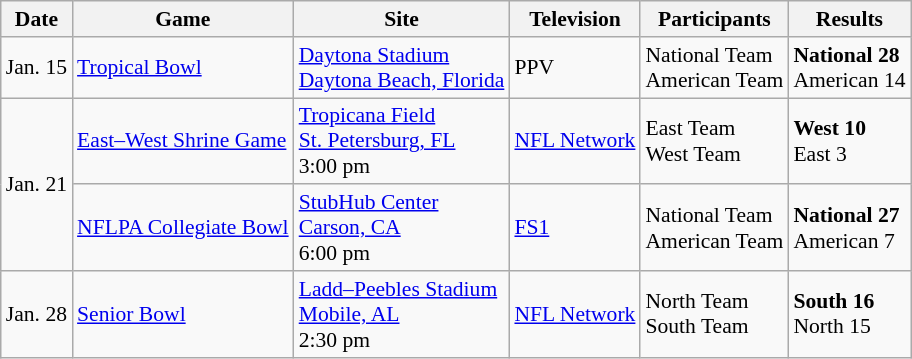<table class="wikitable" style="font-size:90%;">
<tr>
<th>Date</th>
<th>Game</th>
<th>Site</th>
<th>Television</th>
<th>Participants</th>
<th>Results</th>
</tr>
<tr>
<td>Jan. 15</td>
<td><a href='#'>Tropical Bowl</a></td>
<td><a href='#'>Daytona Stadium</a><br><a href='#'>Daytona Beach, Florida</a></td>
<td>PPV</td>
<td>National Team<br>American Team</td>
<td><strong>National 28</strong><br>American 14</td>
</tr>
<tr>
<td rowspan=2>Jan. 21</td>
<td><a href='#'>East–West Shrine Game</a></td>
<td><a href='#'>Tropicana Field</a><br><a href='#'>St. Petersburg, FL</a><br>3:00 pm</td>
<td><a href='#'>NFL Network</a></td>
<td>East Team<br>West Team</td>
<td><strong>West 10</strong><br> East 3</td>
</tr>
<tr>
<td><a href='#'>NFLPA Collegiate Bowl</a></td>
<td><a href='#'>StubHub Center</a><br><a href='#'>Carson, CA</a><br>6:00 pm</td>
<td><a href='#'>FS1</a></td>
<td>National Team<br>American Team</td>
<td><strong>National 27</strong><br> American 7</td>
</tr>
<tr>
<td style=white–space:nowrap>Jan. 28</td>
<td><a href='#'>Senior Bowl</a></td>
<td><a href='#'>Ladd–Peebles Stadium</a><br><a href='#'>Mobile, AL</a><br>2:30 pm</td>
<td><a href='#'>NFL Network</a></td>
<td>North Team<br>South Team</td>
<td><strong>South 16</strong><br> North 15</td>
</tr>
</table>
